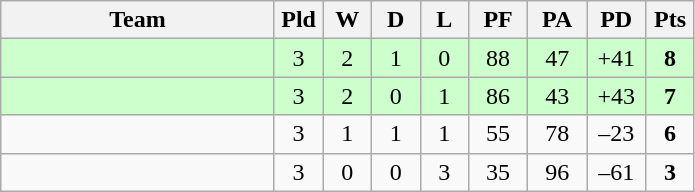<table class="wikitable" style="text-align:center;">
<tr>
<th width=175>Team</th>
<th width=25 abbr="Played">Pld</th>
<th width=25 abbr="Won">W</th>
<th width=25 abbr="Drawn">D</th>
<th width=25 abbr="Lost">L</th>
<th width=32 abbr="Points for">PF</th>
<th width=32 abbr="Points against">PA</th>
<th width=32 abbr="Points difference">PD</th>
<th width=25 abbr="Points">Pts</th>
</tr>
<tr bgcolor=ccffcc>
<td align=left></td>
<td>3</td>
<td>2</td>
<td>1</td>
<td>0</td>
<td>88</td>
<td>47</td>
<td>+41</td>
<td><strong>8</strong></td>
</tr>
<tr bgcolor=ccffcc>
<td align=left></td>
<td>3</td>
<td>2</td>
<td>0</td>
<td>1</td>
<td>86</td>
<td>43</td>
<td>+43</td>
<td><strong>7</strong></td>
</tr>
<tr>
<td align=left></td>
<td>3</td>
<td>1</td>
<td>1</td>
<td>1</td>
<td>55</td>
<td>78</td>
<td>–23</td>
<td><strong>6</strong></td>
</tr>
<tr>
<td align=left></td>
<td>3</td>
<td>0</td>
<td>0</td>
<td>3</td>
<td>35</td>
<td>96</td>
<td>–61</td>
<td><strong>3</strong></td>
</tr>
</table>
